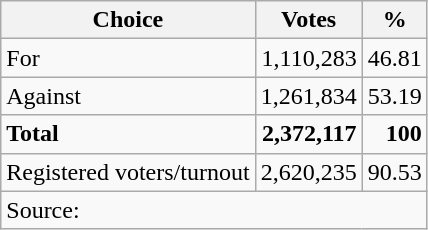<table class=wikitable style=text-align:right>
<tr>
<th>Choice</th>
<th>Votes</th>
<th>%</th>
</tr>
<tr>
<td align=left>For</td>
<td>1,110,283</td>
<td>46.81</td>
</tr>
<tr>
<td align=left>Against</td>
<td>1,261,834</td>
<td>53.19</td>
</tr>
<tr>
<td align=left><strong>Total</strong></td>
<td><strong>2,372,117</strong></td>
<td><strong>100</strong></td>
</tr>
<tr>
<td align=left>Registered voters/turnout</td>
<td>2,620,235</td>
<td>90.53</td>
</tr>
<tr>
<td align=left colspan=3>Source: </td>
</tr>
</table>
